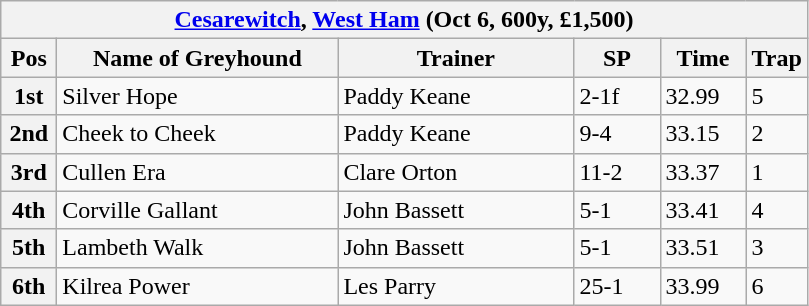<table class="wikitable">
<tr>
<th colspan="6"><a href='#'>Cesarewitch</a>, <a href='#'>West Ham</a> (Oct 6, 600y, £1,500)</th>
</tr>
<tr>
<th width=30>Pos</th>
<th width=180>Name of Greyhound</th>
<th width=150>Trainer</th>
<th width=50>SP</th>
<th width=50>Time</th>
<th width=30>Trap</th>
</tr>
<tr>
<th>1st</th>
<td>Silver Hope</td>
<td>Paddy Keane</td>
<td>2-1f</td>
<td>32.99</td>
<td>5</td>
</tr>
<tr>
<th>2nd</th>
<td>Cheek to Cheek</td>
<td>Paddy Keane</td>
<td>9-4</td>
<td>33.15</td>
<td>2</td>
</tr>
<tr>
<th>3rd</th>
<td>Cullen Era</td>
<td>Clare Orton</td>
<td>11-2</td>
<td>33.37</td>
<td>1</td>
</tr>
<tr>
<th>4th</th>
<td>Corville Gallant</td>
<td>John Bassett</td>
<td>5-1</td>
<td>33.41</td>
<td>4</td>
</tr>
<tr>
<th>5th</th>
<td>Lambeth Walk</td>
<td>John Bassett</td>
<td>5-1</td>
<td>33.51</td>
<td>3</td>
</tr>
<tr>
<th>6th</th>
<td>Kilrea Power</td>
<td>Les Parry</td>
<td>25-1</td>
<td>33.99</td>
<td>6</td>
</tr>
</table>
